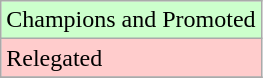<table class="wikitable">
<tr width=10px bgcolor="#ccffcc">
<td>Champions and Promoted</td>
</tr>
<tr width=10px bgcolor="#ffcccc">
<td>Relegated</td>
</tr>
<tr>
</tr>
</table>
